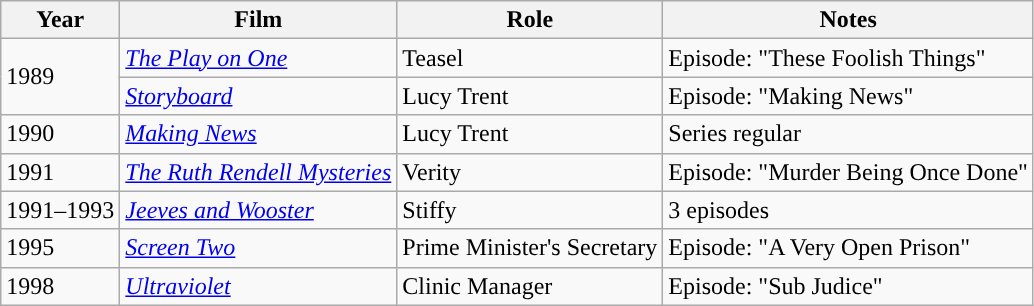<table class="wikitable">
<tr>
<th>Year</th>
<th>Film</th>
<th>Role</th>
<th>Notes</th>
</tr>
<tr>
<td rowspan="2">1989</td>
<td><em><a href='#'>The Play on One</a></em></td>
<td>Teasel</td>
<td>Episode: "These Foolish Things"</td>
</tr>
<tr>
<td><em><a href='#'>Storyboard</a></em></td>
<td>Lucy Trent</td>
<td>Episode: "Making News"</td>
</tr>
<tr>
<td>1990</td>
<td><em><a href='#'>Making News</a></em></td>
<td>Lucy Trent</td>
<td>Series regular</td>
</tr>
<tr>
<td>1991</td>
<td><em><a href='#'>The Ruth Rendell Mysteries</a></em></td>
<td>Verity</td>
<td>Episode: "Murder Being Once Done"</td>
</tr>
<tr>
<td>1991–1993</td>
<td><em><a href='#'>Jeeves and Wooster</a></em></td>
<td>Stiffy</td>
<td>3 episodes</td>
</tr>
<tr>
<td>1995</td>
<td><em><a href='#'>Screen Two</a></em></td>
<td>Prime Minister's Secretary</td>
<td>Episode: "A Very Open Prison"</td>
</tr>
<tr>
<td>1998</td>
<td><em><a href='#'>Ultraviolet</a></em></td>
<td>Clinic Manager</td>
<td>Episode: "Sub Judice"</td>
</tr>
</table>
